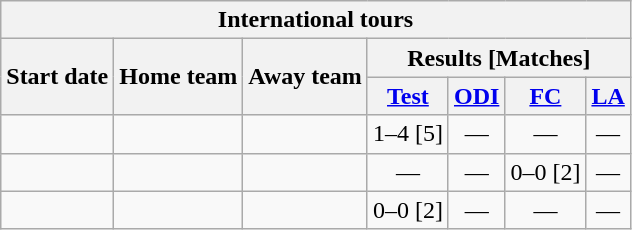<table class="wikitable">
<tr>
<th colspan="7">International tours</th>
</tr>
<tr>
<th rowspan="2">Start date</th>
<th rowspan="2">Home team</th>
<th rowspan="2">Away team</th>
<th colspan="4">Results [Matches]</th>
</tr>
<tr>
<th><a href='#'>Test</a></th>
<th><a href='#'>ODI</a></th>
<th><a href='#'>FC</a></th>
<th><a href='#'>LA</a></th>
</tr>
<tr>
<td><a href='#'></a></td>
<td></td>
<td></td>
<td>1–4 [5]</td>
<td ; style="text-align:center">—</td>
<td ; style="text-align:center">—</td>
<td ; style="text-align:center">—</td>
</tr>
<tr>
<td><a href='#'></a></td>
<td></td>
<td></td>
<td ; style="text-align:center">—</td>
<td ; style="text-align:center">—</td>
<td>0–0 [2]</td>
<td ; style="text-align:center">—</td>
</tr>
<tr>
<td><a href='#'></a></td>
<td></td>
<td></td>
<td>0–0 [2]</td>
<td ; style="text-align:center">—</td>
<td ; style="text-align:center">—</td>
<td ; style="text-align:center">—</td>
</tr>
</table>
